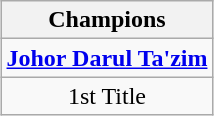<table class="wikitable" style="text-align: center; margin: 0 auto;">
<tr>
<th>Champions</th>
</tr>
<tr>
<td><strong><a href='#'>Johor Darul Ta'zim</a></strong></td>
</tr>
<tr>
<td>1st Title</td>
</tr>
</table>
